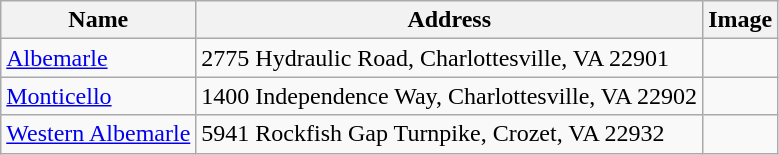<table class="wikitable">
<tr>
<th>Name</th>
<th>Address</th>
<th>Image</th>
</tr>
<tr>
<td><a href='#'>Albemarle</a></td>
<td>2775 Hydraulic Road, Charlottesville, VA 22901</td>
<td></td>
</tr>
<tr>
<td><a href='#'>Monticello</a></td>
<td>1400 Independence Way, Charlottesville, VA 22902</td>
<td></td>
</tr>
<tr>
<td><a href='#'>Western Albemarle</a></td>
<td>5941 Rockfish Gap Turnpike, Crozet, VA 22932</td>
<td></td>
</tr>
</table>
